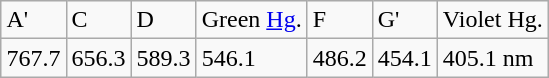<table class="wikitable" style="float:right;">
<tr>
<td>A'</td>
<td>C</td>
<td>D</td>
<td>Green <a href='#'>Hg</a>.</td>
<td>F</td>
<td>G'</td>
<td>Violet Hg.</td>
</tr>
<tr>
<td>767.7</td>
<td>656.3</td>
<td>589.3</td>
<td>546.1</td>
<td>486.2</td>
<td>454.1</td>
<td>405.1 nm</td>
</tr>
</table>
